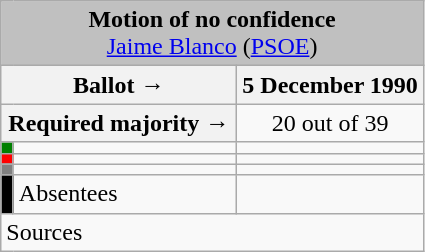<table class="wikitable" style="text-align:center;">
<tr>
<td colspan="3" align="center" bgcolor="#C0C0C0"><strong>Motion of no confidence</strong><br><a href='#'>Jaime Blanco</a> (<a href='#'>PSOE</a>)</td>
</tr>
<tr>
<th colspan="2" width="150px">Ballot →</th>
<th>5 December 1990</th>
</tr>
<tr>
<th colspan="2">Required majority →</th>
<td>20 out of 39 </td>
</tr>
<tr>
<th width="1px" style="background:green;"></th>
<td align="left"></td>
<td></td>
</tr>
<tr>
<th style="color:inherit;background:red;"></th>
<td align="left"></td>
<td></td>
</tr>
<tr>
<th style="color:inherit;background:gray;"></th>
<td align="left"></td>
<td></td>
</tr>
<tr>
<th style="color:inherit;background:black;"></th>
<td align="left">Absentees</td>
<td></td>
</tr>
<tr>
<td align="left" colspan="3">Sources</td>
</tr>
</table>
